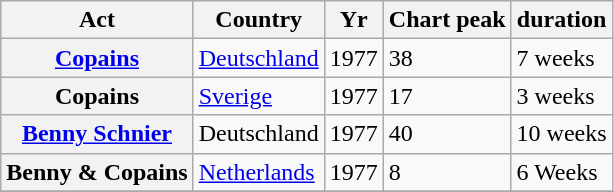<table class="wikitable plainrowheaders sortable">
<tr>
<th scope="col" class="unsortable">Act</th>
<th scope="col">Country</th>
<th scope="col">Yr</th>
<th scope="col">Chart peak</th>
<th scope="col" class="unsortable">duration</th>
</tr>
<tr>
<th scope="row"><a href='#'>Copains</a></th>
<td><a href='#'>Deutschland</a></td>
<td>1977</td>
<td>38</td>
<td>7 weeks</td>
</tr>
<tr>
<th scope="row">Copains</th>
<td><a href='#'>Sverige</a></td>
<td>1977</td>
<td>17</td>
<td>3 weeks</td>
</tr>
<tr>
<th scope="row"><a href='#'>Benny Schnier</a></th>
<td>Deutschland</td>
<td>1977</td>
<td>40</td>
<td>10 weeks</td>
</tr>
<tr>
<th scope="row">Benny & Copains</th>
<td><a href='#'>Netherlands</a></td>
<td>1977</td>
<td>8</td>
<td>6 Weeks</td>
</tr>
<tr>
</tr>
</table>
